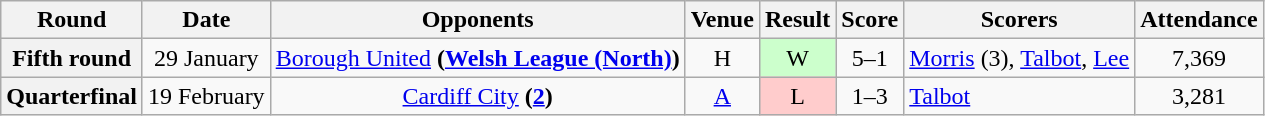<table class="wikitable" style="text-align:center">
<tr>
<th>Round</th>
<th>Date</th>
<th>Opponents</th>
<th>Venue</th>
<th>Result</th>
<th>Score</th>
<th>Scorers</th>
<th>Attendance</th>
</tr>
<tr>
<th>Fifth round</th>
<td>29 January</td>
<td><a href='#'>Borough United</a> <strong>(<a href='#'>Welsh League (North)</a>)</strong></td>
<td>H</td>
<td style="background-color:#CCFFCC">W</td>
<td>5–1</td>
<td align="left"><a href='#'>Morris</a> (3), <a href='#'>Talbot</a>, <a href='#'>Lee</a></td>
<td>7,369</td>
</tr>
<tr>
<th>Quarterfinal</th>
<td>19 February</td>
<td><a href='#'>Cardiff City</a> <strong>(<a href='#'>2</a>)</strong></td>
<td><a href='#'>A</a></td>
<td style="background-color:#FFCCCC">L</td>
<td>1–3</td>
<td align="left"><a href='#'>Talbot</a></td>
<td>3,281</td>
</tr>
</table>
